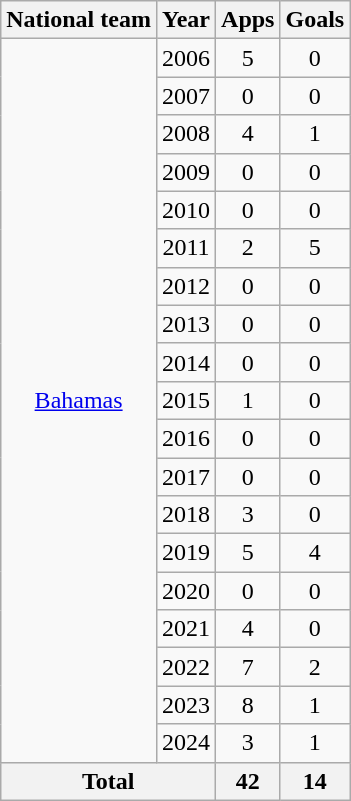<table class="wikitable" style="text-align:center">
<tr>
<th>National team</th>
<th>Year</th>
<th>Apps</th>
<th>Goals</th>
</tr>
<tr>
<td rowspan="19"><a href='#'>Bahamas</a></td>
<td>2006</td>
<td>5</td>
<td>0</td>
</tr>
<tr>
<td>2007</td>
<td>0</td>
<td>0</td>
</tr>
<tr>
<td>2008</td>
<td>4</td>
<td>1</td>
</tr>
<tr>
<td>2009</td>
<td>0</td>
<td>0</td>
</tr>
<tr>
<td>2010</td>
<td>0</td>
<td>0</td>
</tr>
<tr>
<td>2011</td>
<td>2</td>
<td>5</td>
</tr>
<tr>
<td>2012</td>
<td>0</td>
<td>0</td>
</tr>
<tr>
<td>2013</td>
<td>0</td>
<td>0</td>
</tr>
<tr>
<td>2014</td>
<td>0</td>
<td>0</td>
</tr>
<tr>
<td>2015</td>
<td>1</td>
<td>0</td>
</tr>
<tr>
<td>2016</td>
<td>0</td>
<td>0</td>
</tr>
<tr>
<td>2017</td>
<td>0</td>
<td>0</td>
</tr>
<tr>
<td>2018</td>
<td>3</td>
<td>0</td>
</tr>
<tr>
<td>2019</td>
<td>5</td>
<td>4</td>
</tr>
<tr>
<td>2020</td>
<td>0</td>
<td>0</td>
</tr>
<tr>
<td>2021</td>
<td>4</td>
<td>0</td>
</tr>
<tr>
<td>2022</td>
<td>7</td>
<td>2</td>
</tr>
<tr>
<td>2023</td>
<td>8</td>
<td>1</td>
</tr>
<tr>
<td>2024</td>
<td>3</td>
<td>1</td>
</tr>
<tr>
<th colspan="2">Total</th>
<th>42</th>
<th>14</th>
</tr>
</table>
